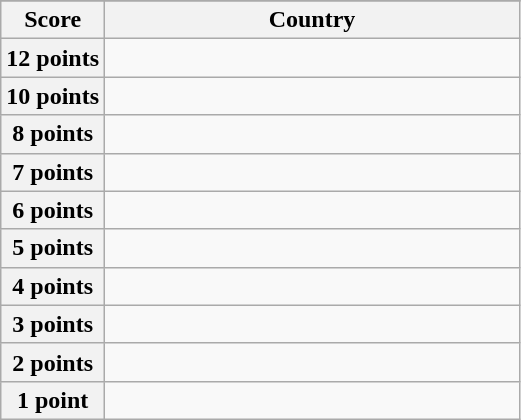<table class="wikitable">
<tr>
</tr>
<tr>
<th scope="col" width="20%">Score</th>
<th scope="col">Country</th>
</tr>
<tr>
<th scope="row">12 points</th>
<td></td>
</tr>
<tr>
<th scope="row">10 points</th>
<td></td>
</tr>
<tr>
<th scope="row">8 points</th>
<td></td>
</tr>
<tr>
<th scope="row">7 points</th>
<td></td>
</tr>
<tr>
<th scope="row">6 points</th>
<td></td>
</tr>
<tr>
<th scope="row">5 points</th>
<td></td>
</tr>
<tr>
<th scope="row">4 points</th>
<td></td>
</tr>
<tr>
<th scope="row">3 points</th>
<td></td>
</tr>
<tr>
<th scope="row">2 points</th>
<td></td>
</tr>
<tr>
<th scope="row">1 point</th>
<td></td>
</tr>
</table>
